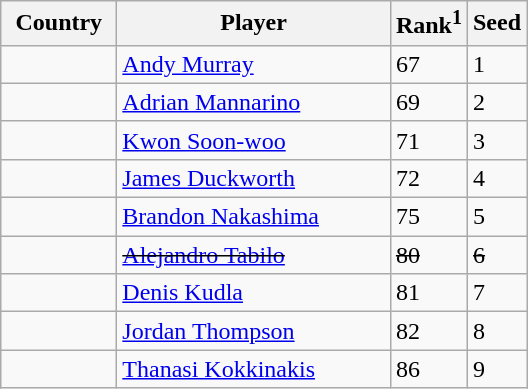<table class="sortable wikitable">
<tr>
<th width="70">Country</th>
<th width="175">Player</th>
<th>Rank<sup>1</sup></th>
<th>Seed</th>
</tr>
<tr>
<td></td>
<td><a href='#'>Andy Murray</a></td>
<td>67</td>
<td>1</td>
</tr>
<tr>
<td></td>
<td><a href='#'>Adrian Mannarino</a></td>
<td>69</td>
<td>2</td>
</tr>
<tr>
<td></td>
<td><a href='#'>Kwon Soon-woo</a></td>
<td>71</td>
<td>3</td>
</tr>
<tr>
<td></td>
<td><a href='#'>James Duckworth</a></td>
<td>72</td>
<td>4</td>
</tr>
<tr>
<td></td>
<td><a href='#'>Brandon Nakashima</a></td>
<td>75</td>
<td>5</td>
</tr>
<tr>
<td><s></s></td>
<td><s><a href='#'>Alejandro Tabilo</a></s></td>
<td><s>80</s></td>
<td><s>6</s></td>
</tr>
<tr>
<td></td>
<td><a href='#'>Denis Kudla</a></td>
<td>81</td>
<td>7</td>
</tr>
<tr>
<td></td>
<td><a href='#'>Jordan Thompson</a></td>
<td>82</td>
<td>8</td>
</tr>
<tr>
<td></td>
<td><a href='#'>Thanasi Kokkinakis</a></td>
<td>86</td>
<td>9</td>
</tr>
</table>
